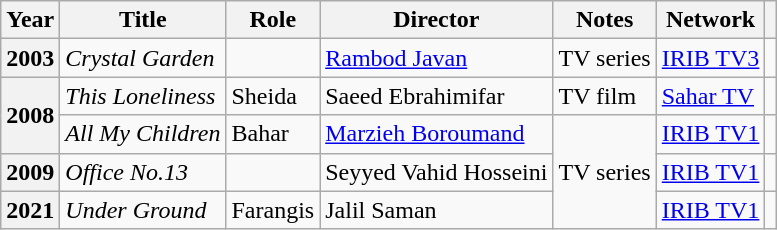<table class="wikitable plainrowheaders sortable"  style=font-size:100%>
<tr>
<th scope="col">Year</th>
<th scope="col">Title</th>
<th scope="col">Role</th>
<th scope="col">Director</th>
<th scope="col" class="unsortable">Notes</th>
<th scope="col" class="unsortable">Network</th>
<th scope="col" class="unsortable"></th>
</tr>
<tr>
<th scope=row>2003</th>
<td><em>Crystal Garden</em></td>
<td></td>
<td><a href='#'>Rambod Javan</a></td>
<td>TV series</td>
<td><a href='#'>IRIB TV3</a></td>
<td></td>
</tr>
<tr>
<th scope=row rowspan="2">2008</th>
<td><em>This Loneliness</em></td>
<td>Sheida</td>
<td>Saeed Ebrahimifar</td>
<td>TV film</td>
<td><a href='#'>Sahar TV</a></td>
<td></td>
</tr>
<tr>
<td><em>All My Children</em></td>
<td>Bahar</td>
<td><a href='#'>Marzieh Boroumand</a></td>
<td rowspan="3">TV series</td>
<td><a href='#'>IRIB TV1</a></td>
<td></td>
</tr>
<tr>
<th scope=row>2009</th>
<td><em>Office No.13</em></td>
<td></td>
<td>Seyyed Vahid Hosseini</td>
<td><a href='#'>IRIB TV1</a></td>
<td></td>
</tr>
<tr>
<th scope=row>2021</th>
<td><em>Under Ground</em></td>
<td>Farangis</td>
<td>Jalil Saman</td>
<td><a href='#'>IRIB TV1</a></td>
<td></td>
</tr>
</table>
